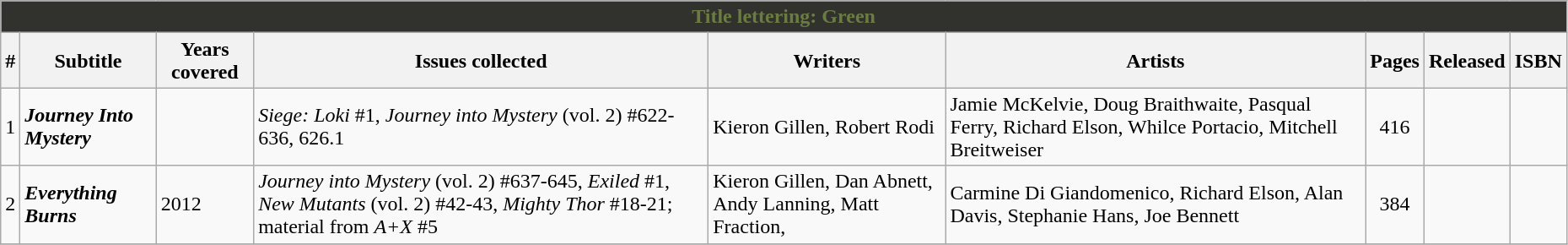<table class="wikitable sortable" width=98%>
<tr>
<th colspan=9 style="background-color: #31312D; color: #6B7C43;">Title lettering: Green</th>
</tr>
<tr>
<th class="unsortable">#</th>
<th class="unsortable">Subtitle</th>
<th>Years covered</th>
<th class="unsortable">Issues collected</th>
<th class="unsortable">Writers</th>
<th class="unsortable">Artists</th>
<th class="unsortable">Pages</th>
<th>Released</th>
<th class="unsortable">ISBN</th>
</tr>
<tr>
<td>1</td>
<td><strong><em>Journey Into Mystery</em></strong></td>
<td></td>
<td><em>Siege: Loki</em> #1, <em>Journey into Mystery</em> (vol. 2) #622-636, 626.1</td>
<td>Kieron Gillen, Robert Rodi</td>
<td>Jamie McKelvie, Doug Braithwaite, Pasqual Ferry, Richard Elson, Whilce Portacio, Mitchell Breitweiser</td>
<td style="text-align: center;">416</td>
<td></td>
<td></td>
</tr>
<tr>
<td>2</td>
<td><strong><em>Everything Burns</em></strong></td>
<td>2012</td>
<td><em>Journey into Mystery</em> (vol. 2) #637-645, <em>Exiled</em> #1, <em>New Mutants</em> (vol. 2) #42-43, <em>Mighty Thor</em> #18-21; material from <em>A+X</em> #5</td>
<td>Kieron Gillen, Dan Abnett, Andy Lanning, Matt Fraction,</td>
<td>Carmine Di Giandomenico, Richard Elson, Alan Davis, Stephanie Hans, Joe Bennett</td>
<td style="text-align: center;">384</td>
<td></td>
<td></td>
</tr>
<tr>
</tr>
</table>
